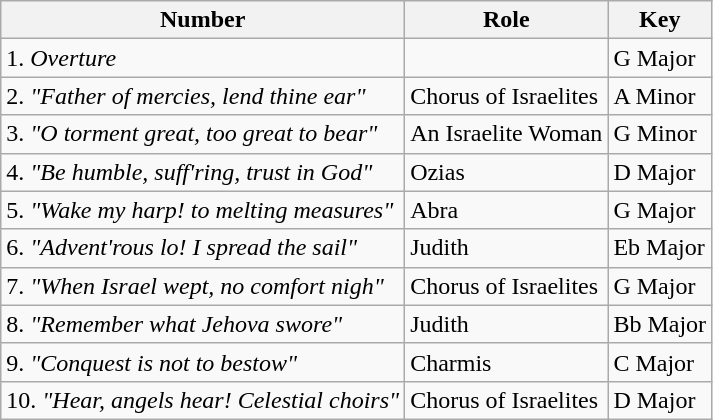<table class="wikitable">
<tr>
<th>Number</th>
<th>Role</th>
<th>Key</th>
</tr>
<tr>
<td>1. <em>Overture</em></td>
<td></td>
<td>G Major</td>
</tr>
<tr>
<td>2. <em>"Father of mercies, lend thine ear"</em></td>
<td>Chorus of Israelites</td>
<td>A Minor</td>
</tr>
<tr>
<td>3. <em>"O torment great, too great to bear"</em></td>
<td>An Israelite Woman</td>
<td>G Minor</td>
</tr>
<tr>
<td>4. <em>"Be humble, suff'ring, trust in God"</em></td>
<td>Ozias</td>
<td>D Major</td>
</tr>
<tr>
<td>5. <em>"Wake my harp! to melting measures"</em></td>
<td>Abra</td>
<td>G Major</td>
</tr>
<tr>
<td>6. <em>"Advent'rous lo! I spread the sail"</em></td>
<td>Judith</td>
<td>Eb Major</td>
</tr>
<tr>
<td>7. <em>"When Israel wept, no comfort nigh"</em></td>
<td>Chorus of Israelites</td>
<td>G Major</td>
</tr>
<tr>
<td>8. <em>"Remember what Jehova swore"</em></td>
<td>Judith</td>
<td>Bb Major</td>
</tr>
<tr>
<td>9. <em>"Conquest is not to bestow"</em></td>
<td>Charmis</td>
<td>C Major</td>
</tr>
<tr>
<td>10. <em>"Hear, angels hear! Celestial choirs"</em></td>
<td>Chorus of Israelites</td>
<td>D Major</td>
</tr>
</table>
